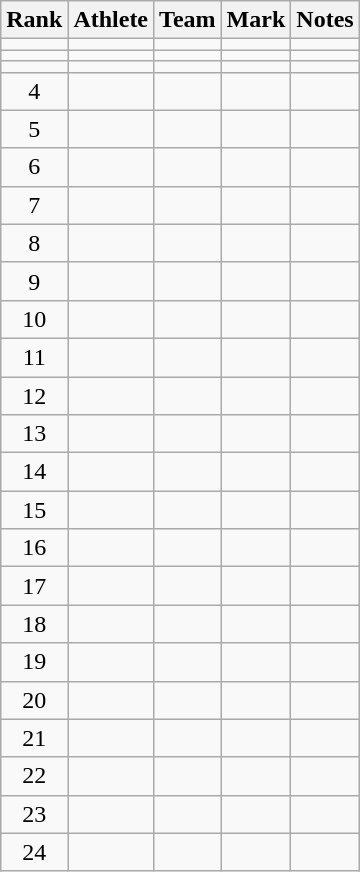<table class="wikitable sortable" style="text-align:center">
<tr>
<th>Rank</th>
<th>Athlete</th>
<th>Team</th>
<th>Mark</th>
<th>Notes</th>
</tr>
<tr>
<td></td>
<td align=left></td>
<td></td>
<td><strong></strong></td>
<td></td>
</tr>
<tr>
<td></td>
<td align=left></td>
<td></td>
<td><strong></strong></td>
<td></td>
</tr>
<tr>
<td></td>
<td align=left></td>
<td></td>
<td><strong></strong></td>
<td></td>
</tr>
<tr>
<td>4</td>
<td align=left></td>
<td></td>
<td><strong></strong></td>
<td></td>
</tr>
<tr>
<td>5</td>
<td align=left></td>
<td></td>
<td><strong></strong></td>
<td></td>
</tr>
<tr>
<td>6</td>
<td align=left></td>
<td></td>
<td><strong></strong></td>
<td></td>
</tr>
<tr>
<td>7</td>
<td align=left></td>
<td></td>
<td><strong></strong></td>
<td></td>
</tr>
<tr>
<td>8</td>
<td align=left></td>
<td></td>
<td><strong></strong></td>
<td></td>
</tr>
<tr>
<td>9</td>
<td align=left></td>
<td></td>
<td><strong></strong></td>
<td></td>
</tr>
<tr>
<td>10</td>
<td align=left></td>
<td></td>
<td><strong></strong></td>
<td></td>
</tr>
<tr>
<td>11</td>
<td align=left></td>
<td></td>
<td><strong></strong></td>
<td></td>
</tr>
<tr>
<td>12</td>
<td align=left></td>
<td></td>
<td><strong></strong></td>
<td></td>
</tr>
<tr>
<td>13</td>
<td align=left></td>
<td></td>
<td><strong></strong></td>
<td></td>
</tr>
<tr>
<td>14</td>
<td align=left></td>
<td></td>
<td><strong></strong></td>
<td></td>
</tr>
<tr>
<td>15</td>
<td align=left></td>
<td></td>
<td><strong></strong></td>
<td></td>
</tr>
<tr>
<td>16</td>
<td align=left></td>
<td></td>
<td><strong></strong></td>
<td></td>
</tr>
<tr>
<td>17</td>
<td align=left></td>
<td></td>
<td><strong></strong></td>
<td></td>
</tr>
<tr>
<td>18</td>
<td align=left></td>
<td></td>
<td><strong></strong></td>
<td></td>
</tr>
<tr>
<td>19</td>
<td align=left></td>
<td></td>
<td><strong></strong></td>
<td></td>
</tr>
<tr>
<td>20</td>
<td align=left></td>
<td></td>
<td><strong></strong></td>
<td></td>
</tr>
<tr>
<td>21</td>
<td align=left></td>
<td></td>
<td><strong></strong></td>
<td></td>
</tr>
<tr>
<td>22</td>
<td align=left></td>
<td></td>
<td><strong></strong></td>
<td></td>
</tr>
<tr>
<td>23</td>
<td align=left></td>
<td></td>
<td><strong></strong></td>
<td></td>
</tr>
<tr>
<td>24</td>
<td align=left></td>
<td></td>
<td><strong></strong></td>
<td></td>
</tr>
</table>
